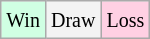<table class="wikitable">
<tr>
<td style="background-color: #d0ffe3;"><small>Win</small></td>
<td style="background-color: #f3f3f3;"><small>Draw</small></td>
<td style="background-color: #ffd0e3;"><small>Loss</small></td>
</tr>
</table>
